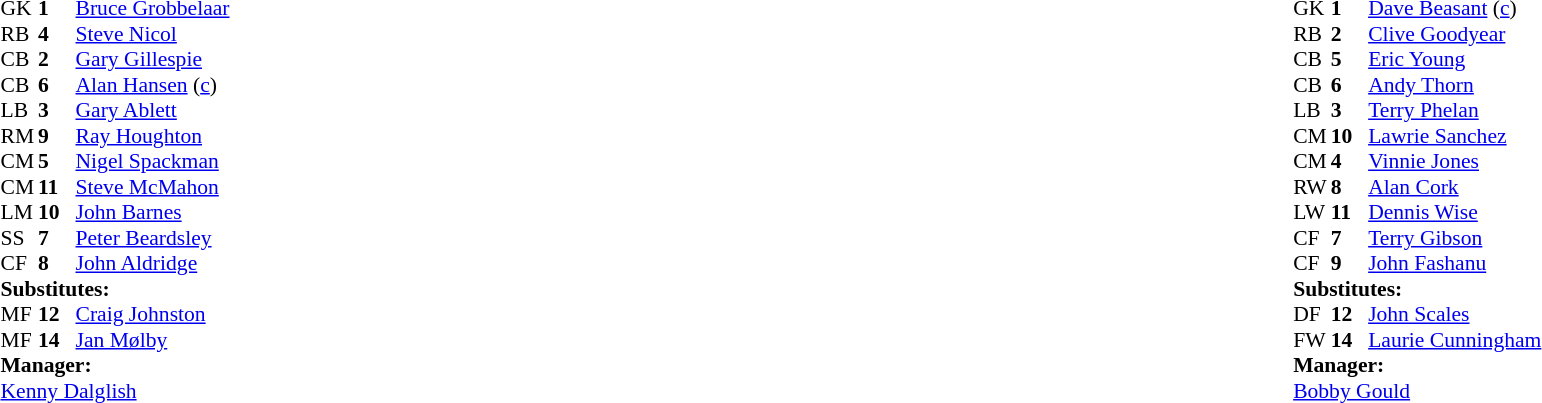<table width="100%">
<tr>
<td valign="top" width="50%"><br><table style="font-size: 90%" cellspacing="0" cellpadding="0">
<tr>
<th width="25"></th>
<th width="25"></th>
</tr>
<tr>
<td>GK</td>
<td><strong>1</strong></td>
<td> <a href='#'>Bruce Grobbelaar</a></td>
</tr>
<tr>
<td>RB</td>
<td><strong>4</strong></td>
<td> <a href='#'>Steve Nicol</a></td>
</tr>
<tr>
<td>CB</td>
<td><strong>2</strong></td>
<td> <a href='#'>Gary Gillespie</a></td>
</tr>
<tr>
<td>CB</td>
<td><strong>6</strong></td>
<td> <a href='#'>Alan Hansen</a> (<a href='#'>c</a>)</td>
</tr>
<tr>
<td>LB</td>
<td><strong>3</strong></td>
<td> <a href='#'>Gary Ablett</a></td>
</tr>
<tr>
<td>RM</td>
<td><strong>9</strong></td>
<td> <a href='#'>Ray Houghton</a></td>
</tr>
<tr>
<td>CM</td>
<td><strong>5</strong></td>
<td> <a href='#'>Nigel Spackman</a></td>
<td></td>
<td></td>
</tr>
<tr>
<td>CM</td>
<td><strong>11</strong></td>
<td> <a href='#'>Steve McMahon</a></td>
</tr>
<tr>
<td>LM</td>
<td><strong>10</strong></td>
<td> <a href='#'>John Barnes</a></td>
</tr>
<tr>
<td>SS</td>
<td><strong>7</strong></td>
<td> <a href='#'>Peter Beardsley</a></td>
</tr>
<tr>
<td>CF</td>
<td><strong>8</strong></td>
<td> <a href='#'>John Aldridge</a></td>
<td></td>
<td></td>
</tr>
<tr>
<td colspan=4><strong>Substitutes:</strong></td>
</tr>
<tr>
<td>MF</td>
<td><strong>12</strong></td>
<td> <a href='#'>Craig Johnston</a></td>
<td></td>
<td></td>
</tr>
<tr>
<td>MF</td>
<td><strong>14</strong></td>
<td> <a href='#'>Jan Mølby</a></td>
<td></td>
<td></td>
</tr>
<tr>
<td colspan=4><strong>Manager:</strong></td>
</tr>
<tr>
<td colspan="4"> <a href='#'>Kenny Dalglish</a></td>
</tr>
</table>
</td>
<td valign="top" width="50%"><br><table style="font-size: 90%" cellspacing="0" cellpadding="0" align="center">
<tr>
<th width="25"></th>
<th width="25"></th>
</tr>
<tr>
<td>GK</td>
<td><strong>1</strong></td>
<td> <a href='#'>Dave Beasant</a> (<a href='#'>c</a>)</td>
</tr>
<tr>
<td>RB</td>
<td><strong>2</strong></td>
<td> <a href='#'>Clive Goodyear</a></td>
</tr>
<tr>
<td>CB</td>
<td><strong>5</strong></td>
<td> <a href='#'>Eric Young</a></td>
</tr>
<tr>
<td>CB</td>
<td><strong>6</strong></td>
<td> <a href='#'>Andy Thorn</a></td>
</tr>
<tr>
<td>LB</td>
<td><strong>3</strong></td>
<td> <a href='#'>Terry Phelan</a></td>
</tr>
<tr>
<td>CM</td>
<td><strong>10</strong></td>
<td> <a href='#'>Lawrie Sanchez</a></td>
</tr>
<tr>
<td>CM</td>
<td><strong>4</strong></td>
<td> <a href='#'>Vinnie Jones</a></td>
</tr>
<tr>
<td>RW</td>
<td><strong>8</strong></td>
<td> <a href='#'>Alan Cork</a></td>
<td></td>
<td></td>
</tr>
<tr>
<td>LW</td>
<td><strong>11</strong></td>
<td> <a href='#'>Dennis Wise</a></td>
</tr>
<tr>
<td>CF</td>
<td><strong>7</strong></td>
<td> <a href='#'>Terry Gibson</a></td>
<td></td>
<td></td>
</tr>
<tr>
<td>CF</td>
<td><strong>9</strong></td>
<td> <a href='#'>John Fashanu</a></td>
</tr>
<tr>
<td colspan=4><strong>Substitutes:</strong></td>
</tr>
<tr>
<td>DF</td>
<td><strong>12</strong></td>
<td> <a href='#'>John Scales</a></td>
<td></td>
<td></td>
</tr>
<tr>
<td>FW</td>
<td><strong>14</strong></td>
<td> <a href='#'>Laurie Cunningham</a></td>
<td></td>
<td></td>
</tr>
<tr>
<td colspan=4><strong>Manager:</strong></td>
</tr>
<tr>
<td colspan="4"> <a href='#'>Bobby Gould</a></td>
</tr>
</table>
</td>
</tr>
</table>
